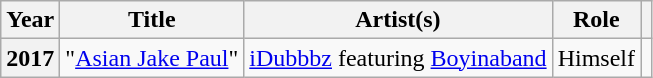<table class="wikitable plainrowheaders">
<tr>
<th scope="col">Year</th>
<th scope="col">Title</th>
<th scope="col">Artist(s)</th>
<th scope="col">Role</th>
<th scope="col" class="unsortable"></th>
</tr>
<tr>
<th scope="row">2017</th>
<td>"<a href='#'>Asian Jake Paul</a>"</td>
<td><a href='#'>iDubbbz</a> featuring <a href='#'>Boyinaband</a></td>
<td>Himself</td>
<td></td>
</tr>
</table>
